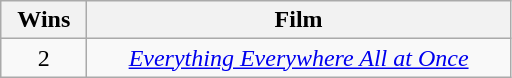<table class="wikitable" rowspan=2 border=2 style="text-align:center;">
<tr>
<th scope="col" width="50">Wins</th>
<th scope="col" width="275">Film</th>
</tr>
<tr>
<td>2</td>
<td><em><a href='#'>Everything Everywhere All at Once</a></em></td>
</tr>
</table>
